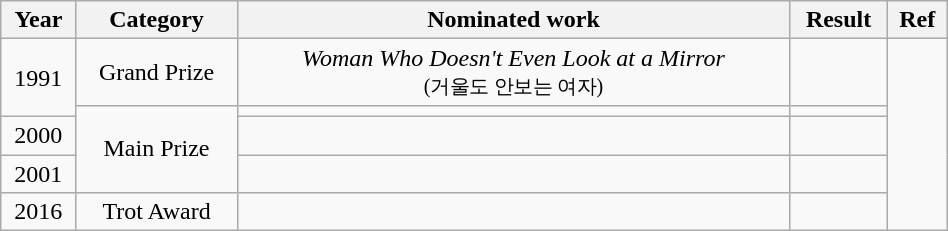<table class="wikitable" style="text-align:center; width:50%">
<tr>
<th>Year</th>
<th>Category</th>
<th>Nominated work</th>
<th>Result</th>
<th>Ref</th>
</tr>
<tr>
<td rowspan="2">1991</td>
<td>Grand Prize</td>
<td><em>Woman Who Doesn't Even Look at a Mirror</em><br><small>(거울도 안보는 여자)</small></td>
<td></td>
<td rowspan="5"></td>
</tr>
<tr>
<td rowspan="3">Main Prize</td>
<td></td>
<td></td>
</tr>
<tr>
<td>2000</td>
<td></td>
<td></td>
</tr>
<tr>
<td>2001</td>
<td></td>
<td></td>
</tr>
<tr>
<td>2016</td>
<td>Trot Award</td>
<td></td>
<td></td>
</tr>
</table>
